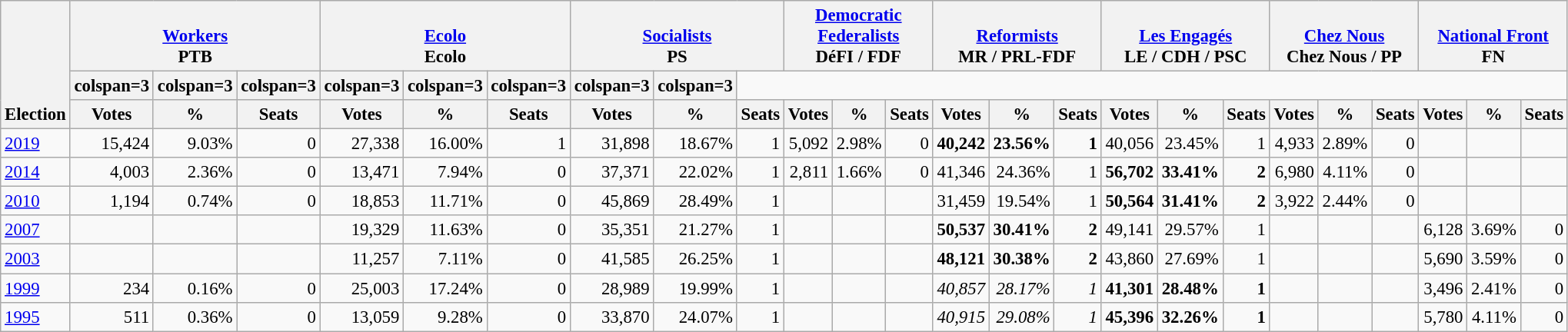<table class="wikitable" border="1" style="font-size:95%; text-align:right;">
<tr>
<th style="text-align:left;" valign=bottom rowspan=3>Election</th>
<th valign=bottom colspan=3><a href='#'>Workers</a><br>PTB</th>
<th valign=bottom colspan=3><a href='#'>Ecolo</a><br>Ecolo</th>
<th valign=bottom colspan=3><a href='#'>Socialists</a><br>PS</th>
<th valign=bottom colspan=3><a href='#'>Democratic Federalists</a><br>DéFI / FDF</th>
<th valign=bottom colspan=3><a href='#'>Reformists</a><br>MR / PRL-FDF</th>
<th valign=bottom colspan=3><a href='#'>Les Engagés</a><br>LE / CDH / PSC</th>
<th valign=bottom colspan=3><a href='#'>Chez Nous</a><br>Chez Nous / PP</th>
<th valign=bottom colspan=3><a href='#'>National Front</a><br>FN</th>
</tr>
<tr>
<th>colspan=3 </th>
<th>colspan=3 </th>
<th>colspan=3 </th>
<th>colspan=3 </th>
<th>colspan=3 </th>
<th>colspan=3 </th>
<th>colspan=3 </th>
<th>colspan=3 </th>
</tr>
<tr>
<th>Votes</th>
<th>%</th>
<th>Seats</th>
<th>Votes</th>
<th>%</th>
<th>Seats</th>
<th>Votes</th>
<th>%</th>
<th>Seats</th>
<th>Votes</th>
<th>%</th>
<th>Seats</th>
<th>Votes</th>
<th>%</th>
<th>Seats</th>
<th>Votes</th>
<th>%</th>
<th>Seats</th>
<th>Votes</th>
<th>%</th>
<th>Seats</th>
<th>Votes</th>
<th>%</th>
<th>Seats</th>
</tr>
<tr>
<td align=left><a href='#'>2019</a></td>
<td>15,424</td>
<td>9.03%</td>
<td>0</td>
<td>27,338</td>
<td>16.00%</td>
<td>1</td>
<td>31,898</td>
<td>18.67%</td>
<td>1</td>
<td>5,092</td>
<td>2.98%</td>
<td>0</td>
<td><strong>40,242</strong></td>
<td><strong>23.56%</strong></td>
<td><strong>1</strong></td>
<td>40,056</td>
<td>23.45%</td>
<td>1</td>
<td>4,933</td>
<td>2.89%</td>
<td>0</td>
<td></td>
<td></td>
<td></td>
</tr>
<tr>
<td align=left><a href='#'>2014</a></td>
<td>4,003</td>
<td>2.36%</td>
<td>0</td>
<td>13,471</td>
<td>7.94%</td>
<td>0</td>
<td>37,371</td>
<td>22.02%</td>
<td>1</td>
<td>2,811</td>
<td>1.66%</td>
<td>0</td>
<td>41,346</td>
<td>24.36%</td>
<td>1</td>
<td><strong>56,702</strong></td>
<td><strong>33.41%</strong></td>
<td><strong>2</strong></td>
<td>6,980</td>
<td>4.11%</td>
<td>0</td>
<td></td>
<td></td>
<td></td>
</tr>
<tr>
<td align=left><a href='#'>2010</a></td>
<td>1,194</td>
<td>0.74%</td>
<td>0</td>
<td>18,853</td>
<td>11.71%</td>
<td>0</td>
<td>45,869</td>
<td>28.49%</td>
<td>1</td>
<td></td>
<td></td>
<td></td>
<td>31,459</td>
<td>19.54%</td>
<td>1</td>
<td><strong>50,564</strong></td>
<td><strong>31.41%</strong></td>
<td><strong>2</strong></td>
<td>3,922</td>
<td>2.44%</td>
<td>0</td>
<td></td>
<td></td>
<td></td>
</tr>
<tr>
<td align=left><a href='#'>2007</a></td>
<td></td>
<td></td>
<td></td>
<td>19,329</td>
<td>11.63%</td>
<td>0</td>
<td>35,351</td>
<td>21.27%</td>
<td>1</td>
<td></td>
<td></td>
<td></td>
<td><strong>50,537</strong></td>
<td><strong>30.41%</strong></td>
<td><strong>2</strong></td>
<td>49,141</td>
<td>29.57%</td>
<td>1</td>
<td></td>
<td></td>
<td></td>
<td>6,128</td>
<td>3.69%</td>
<td>0</td>
</tr>
<tr>
<td align=left><a href='#'>2003</a></td>
<td></td>
<td></td>
<td></td>
<td>11,257</td>
<td>7.11%</td>
<td>0</td>
<td>41,585</td>
<td>26.25%</td>
<td>1</td>
<td></td>
<td></td>
<td></td>
<td><strong>48,121</strong></td>
<td><strong>30.38%</strong></td>
<td><strong>2</strong></td>
<td>43,860</td>
<td>27.69%</td>
<td>1</td>
<td></td>
<td></td>
<td></td>
<td>5,690</td>
<td>3.59%</td>
<td>0</td>
</tr>
<tr>
<td align=left><a href='#'>1999</a></td>
<td>234</td>
<td>0.16%</td>
<td>0</td>
<td>25,003</td>
<td>17.24%</td>
<td>0</td>
<td>28,989</td>
<td>19.99%</td>
<td>1</td>
<td></td>
<td></td>
<td></td>
<td><em>40,857</em></td>
<td><em>28.17%</em></td>
<td><em>1</em></td>
<td><strong>41,301</strong></td>
<td><strong>28.48%</strong></td>
<td><strong>1</strong></td>
<td></td>
<td></td>
<td></td>
<td>3,496</td>
<td>2.41%</td>
<td>0</td>
</tr>
<tr>
<td align=left><a href='#'>1995</a></td>
<td>511</td>
<td>0.36%</td>
<td>0</td>
<td>13,059</td>
<td>9.28%</td>
<td>0</td>
<td>33,870</td>
<td>24.07%</td>
<td>1</td>
<td></td>
<td></td>
<td></td>
<td><em>40,915</em></td>
<td><em>29.08%</em></td>
<td><em>1</em></td>
<td><strong>45,396</strong></td>
<td><strong>32.26%</strong></td>
<td><strong>1</strong></td>
<td></td>
<td></td>
<td></td>
<td>5,780</td>
<td>4.11%</td>
<td>0</td>
</tr>
</table>
